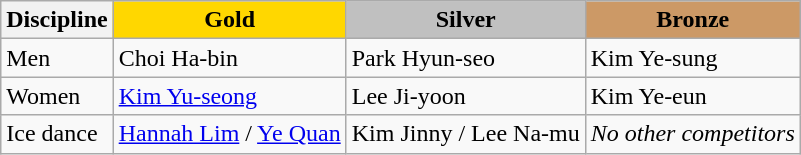<table class="wikitable">
<tr>
<th>Discipline</th>
<td align=center bgcolor=gold><strong>Gold</strong></td>
<td align=center bgcolor=silver><strong>Silver</strong></td>
<td align=center bgcolor=cc9966><strong>Bronze</strong></td>
</tr>
<tr>
<td>Men</td>
<td>Choi Ha-bin</td>
<td>Park Hyun-seo</td>
<td>Kim Ye-sung</td>
</tr>
<tr>
<td>Women</td>
<td><a href='#'>Kim Yu-seong</a></td>
<td>Lee Ji-yoon</td>
<td>Kim Ye-eun</td>
</tr>
<tr>
<td>Ice dance</td>
<td><a href='#'>Hannah Lim</a> / <a href='#'>Ye Quan</a></td>
<td>Kim Jinny / Lee Na-mu</td>
<td><em>No other competitors</em></td>
</tr>
</table>
